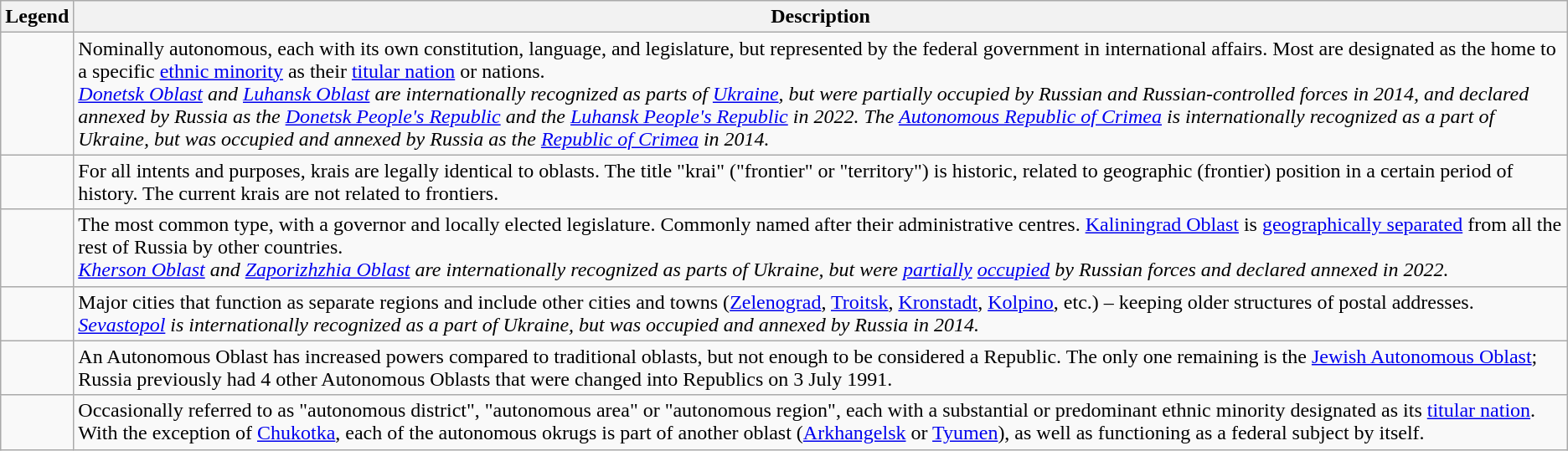<table class="wikitable sortable">
<tr>
<th>Legend</th>
<th>Description</th>
</tr>
<tr>
<td></td>
<td>Nominally autonomous, each with its own constitution, language, and legislature, but represented by the federal government in international affairs. Most are designated as the home to a specific <a href='#'>ethnic minority</a> as their <a href='#'>titular nation</a> or nations.<br><em><a href='#'>Donetsk Oblast</a> and <a href='#'>Luhansk Oblast</a> are internationally recognized as parts of <a href='#'>Ukraine</a>, but were partially occupied by Russian and Russian-controlled forces in 2014, and declared annexed by Russia as the <a href='#'>Donetsk People's Republic</a> and the <a href='#'>Luhansk People's Republic</a> in 2022. The <a href='#'>Autonomous Republic of Crimea</a> is internationally recognized as a part of Ukraine, but was occupied and annexed by Russia as the <a href='#'>Republic of Crimea</a> in 2014.</em></td>
</tr>
<tr>
<td></td>
<td>For all intents and purposes, krais are legally identical to oblasts. The title "krai" ("frontier" or "territory") is historic, related to geographic (frontier) position in a certain period of history. The current krais are not related to frontiers.</td>
</tr>
<tr>
<td></td>
<td>The most common type, with a governor and locally elected legislature. Commonly named after their administrative centres. <a href='#'>Kaliningrad Oblast</a> is <a href='#'>geographically separated</a> from all the rest of Russia by other countries.<br><em><a href='#'>Kherson Oblast</a> and <a href='#'>Zaporizhzhia Oblast</a> are internationally recognized as parts of Ukraine, but were <a href='#'>partially</a> <a href='#'>occupied</a> by Russian forces and declared annexed in 2022.</em></td>
</tr>
<tr>
<td></td>
<td>Major cities that function as separate regions and include other cities and towns (<a href='#'>Zelenograd</a>, <a href='#'>Troitsk</a>, <a href='#'>Kronstadt</a>, <a href='#'>Kolpino</a>, etc.) – keeping older structures of postal addresses.<br><em><a href='#'>Sevastopol</a> is internationally recognized as a part of Ukraine, but was occupied and annexed by Russia in 2014.</em></td>
</tr>
<tr>
<td></td>
<td>An Autonomous Oblast has increased powers compared to traditional oblasts, but not enough to be considered a Republic. The only one remaining is the <a href='#'>Jewish Autonomous Oblast</a>; Russia previously had 4 other Autonomous Oblasts that were changed into Republics on 3 July 1991.</td>
</tr>
<tr>
<td></td>
<td>Occasionally referred to as "autonomous district", "autonomous area" or "autonomous region", each with a substantial or predominant ethnic minority designated as its <a href='#'>titular nation</a>. With the exception of <a href='#'>Chukotka</a>, each of the autonomous okrugs is part of another oblast (<a href='#'>Arkhangelsk</a> or <a href='#'>Tyumen</a>), as well as functioning as a federal subject by itself.</td>
</tr>
</table>
